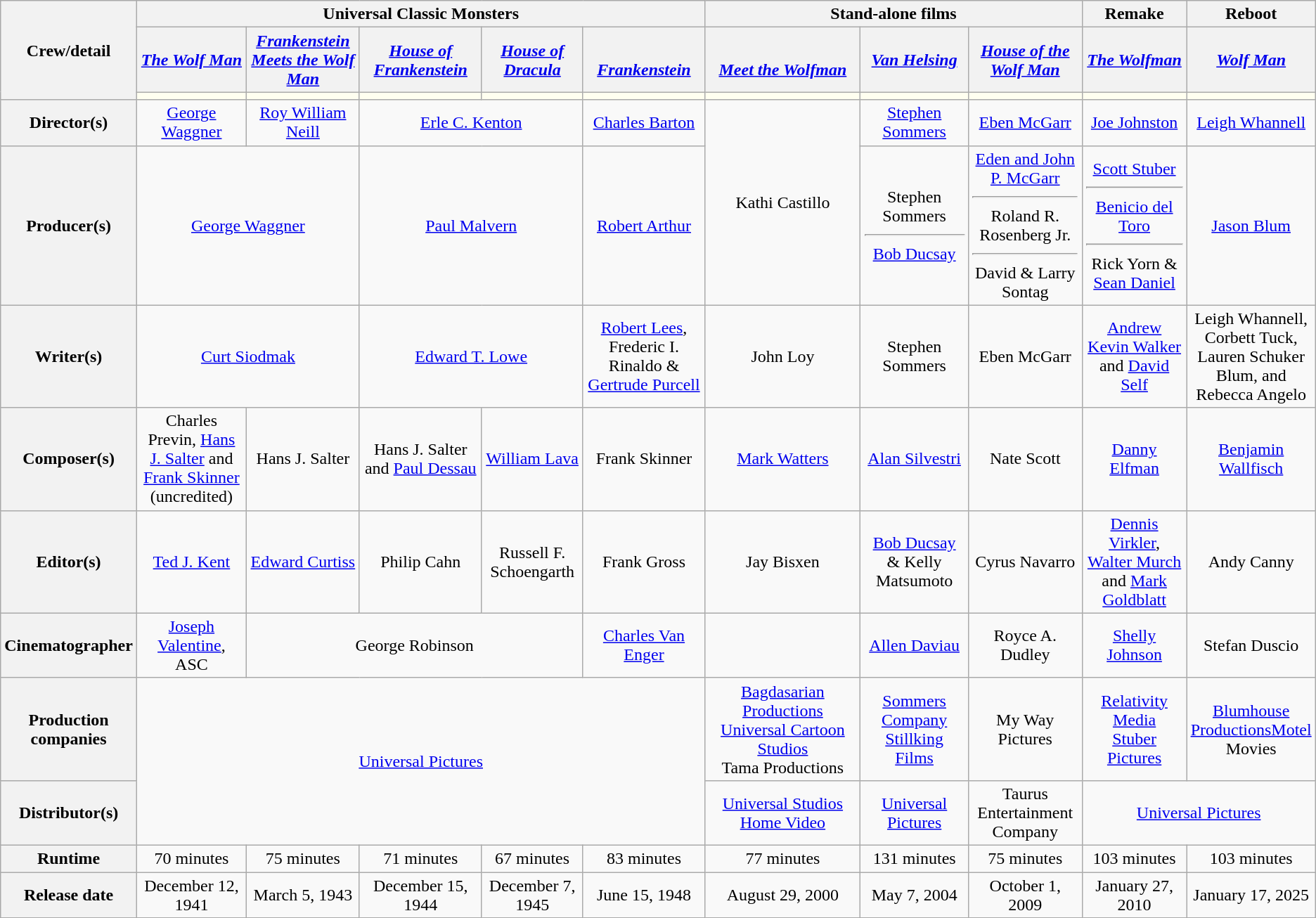<table class="wikitable" style="text-align:center;" "width:99%;">
<tr>
<th rowspan="3">Crew/detail</th>
<th colspan="5">Universal Classic Monsters</th>
<th colspan="3">Stand-alone films</th>
<th>Remake</th>
<th>Reboot</th>
</tr>
<tr>
<th style="width:09%;"><a href='#'><em>The Wolf Man</em></a></th>
<th style="width:09%;"><em><a href='#'>Frankenstein Meets the Wolf Man</a></em></th>
<th style="width:10%;"><a href='#'><em>House of Frankenstein</em></a></th>
<th style="width:08%;"><em><a href='#'>House of Dracula</a></em></th>
<th style="width:10%;"><a href='#'><em><br>Frankenstein</em></a></th>
<th style="width:14%;"><a href='#'><em><br>Meet the Wolfman</em></a></th>
<th style="width:09%;"><a href='#'><em>Van Helsing</em></a></th>
<th style="width:09%;"><em><a href='#'>House of the Wolf Man</a></em></th>
<th style="width:09%;"><em><a href='#'>The Wolfman</a></em></th>
<th style="width:09%;"><a href='#'><em>Wolf Man</em></a></th>
</tr>
<tr>
<th style="background:ivory;"><span></span></th>
<th style="background:ivory;"><span></span></th>
<th style="background:ivory;"><span></span></th>
<th style="background:ivory;"><span></span></th>
<th style="background:ivory;"><span></span></th>
<th style="background:ivory;"><span></span></th>
<th style="background:ivory;"><span></span></th>
<th style="background:ivory;"><span></span></th>
<th style="background:ivory;"><span></span></th>
<th style="background:ivory;"><span></span></th>
</tr>
<tr>
<th>Director(s)</th>
<td><a href='#'>George Waggner</a></td>
<td><a href='#'>Roy William Neill</a></td>
<td colspan="2"><a href='#'>Erle C. Kenton</a></td>
<td><a href='#'>Charles Barton</a></td>
<td rowspan="2">Kathi Castillo</td>
<td><a href='#'>Stephen Sommers</a></td>
<td><a href='#'>Eben McGarr</a></td>
<td><a href='#'>Joe Johnston</a></td>
<td><a href='#'>Leigh Whannell</a></td>
</tr>
<tr>
<th>Producer(s)</th>
<td colspan="2"><a href='#'>George Waggner</a></td>
<td colspan="2"><a href='#'>Paul Malvern</a></td>
<td><a href='#'>Robert Arthur</a></td>
<td>Stephen Sommers<hr><a href='#'>Bob Ducsay</a></td>
<td><a href='#'>Eden and John P. McGarr</a><hr>Roland R. Rosenberg Jr.<hr>David & Larry Sontag</td>
<td><a href='#'>Scott Stuber</a><hr><a href='#'>Benicio del Toro</a><hr>Rick Yorn & <a href='#'>Sean Daniel</a></td>
<td><a href='#'>Jason Blum</a></td>
</tr>
<tr>
<th>Writer(s)</th>
<td colspan="2"><a href='#'>Curt Siodmak</a></td>
<td colspan="2"><a href='#'>Edward T. Lowe</a></td>
<td><a href='#'>Robert Lees</a>, Frederic I. Rinaldo & <a href='#'>Gertrude Purcell</a></td>
<td>John Loy</td>
<td>Stephen Sommers</td>
<td>Eben McGarr</td>
<td><a href='#'>Andrew Kevin Walker</a> and <a href='#'>David Self</a></td>
<td>Leigh Whannell, Corbett Tuck, Lauren Schuker Blum, and Rebecca Angelo</td>
</tr>
<tr>
<th>Composer(s)</th>
<td>Charles Previn, <a href='#'>Hans J. Salter</a> and <a href='#'>Frank Skinner</a> (uncredited)</td>
<td>Hans J. Salter</td>
<td>Hans J. Salter and <a href='#'>Paul Dessau</a></td>
<td><a href='#'>William Lava</a></td>
<td>Frank Skinner</td>
<td><a href='#'>Mark Watters</a></td>
<td><a href='#'>Alan Silvestri</a></td>
<td>Nate Scott</td>
<td><a href='#'>Danny Elfman</a></td>
<td><a href='#'>Benjamin Wallfisch</a></td>
</tr>
<tr>
<th>Editor(s)</th>
<td><a href='#'>Ted J. Kent</a></td>
<td><a href='#'>Edward Curtiss</a></td>
<td>Philip Cahn</td>
<td>Russell F. Schoengarth</td>
<td>Frank Gross</td>
<td>Jay Bisxen</td>
<td><a href='#'>Bob Ducsay</a> & Kelly Matsumoto</td>
<td>Cyrus Navarro</td>
<td><a href='#'>Dennis Virkler</a>, <a href='#'>Walter Murch</a> and <a href='#'>Mark Goldblatt</a></td>
<td>Andy Canny</td>
</tr>
<tr>
<th>Cinematographer</th>
<td><a href='#'>Joseph Valentine</a>, ASC</td>
<td colspan="3">George Robinson</td>
<td><a href='#'>Charles Van Enger</a></td>
<td></td>
<td><a href='#'>Allen Daviau</a></td>
<td>Royce A. Dudley</td>
<td><a href='#'>Shelly Johnson</a></td>
<td>Stefan Duscio</td>
</tr>
<tr>
<th>Production companies</th>
<td colspan="5" rowspan="2"><a href='#'>Universal Pictures</a></td>
<td><a href='#'>Bagdasarian Productions</a><br><a href='#'>Universal Cartoon Studios</a><br>Tama Productions</td>
<td><a href='#'>Sommers Company</a><br><a href='#'>Stillking Films</a></td>
<td>My Way Pictures</td>
<td><a href='#'>Relativity Media</a><br><a href='#'>Stuber Pictures</a></td>
<td><a href='#'>Blumhouse ProductionsMotel</a> Movies</td>
</tr>
<tr>
<th>Distributor(s)</th>
<td><a href='#'>Universal Studios Home Video</a></td>
<td><a href='#'>Universal Pictures</a></td>
<td>Taurus Entertainment Company</td>
<td colspan="2"><a href='#'>Universal Pictures</a></td>
</tr>
<tr>
<th>Runtime</th>
<td>70 minutes</td>
<td>75 minutes</td>
<td>71 minutes</td>
<td>67 minutes</td>
<td>83 minutes</td>
<td>77 minutes</td>
<td>131 minutes</td>
<td>75 minutes</td>
<td>103 minutes</td>
<td>103 minutes</td>
</tr>
<tr>
<th>Release date</th>
<td>December 12, 1941</td>
<td>March 5, 1943</td>
<td>December 15, 1944</td>
<td>December 7, 1945</td>
<td>June 15, 1948</td>
<td>August 29, 2000</td>
<td>May 7, 2004</td>
<td>October 1, 2009</td>
<td>January 27, 2010</td>
<td>January 17, 2025</td>
</tr>
</table>
